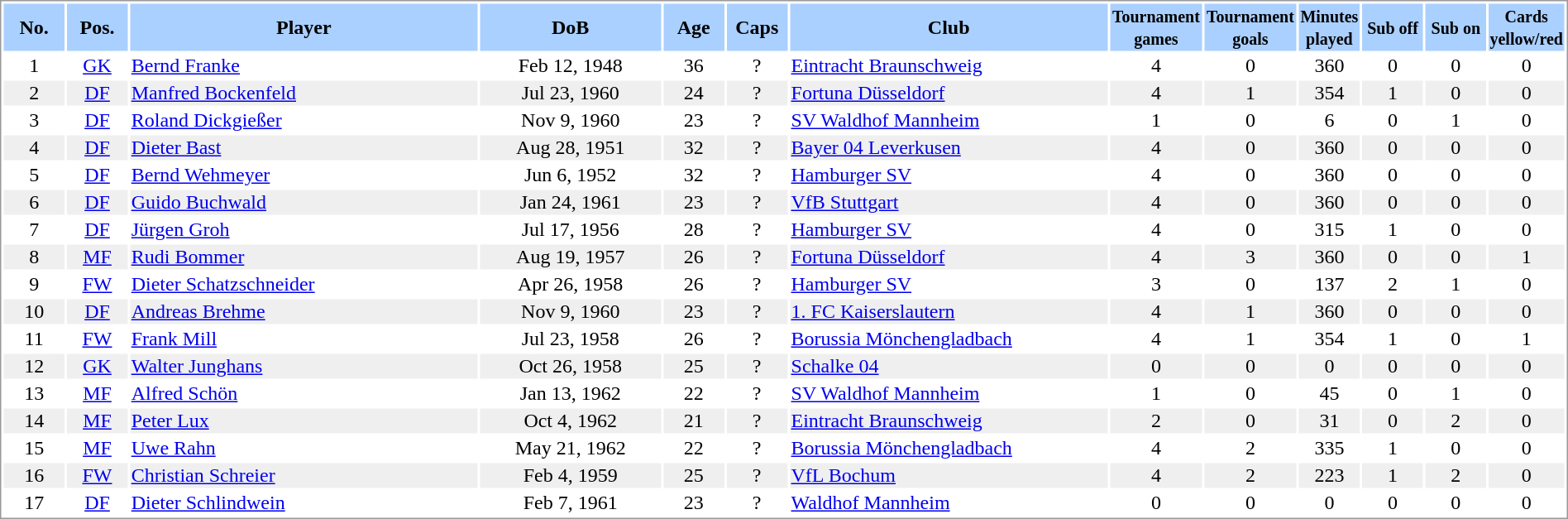<table border="0" width="100%" style="border: 1px solid #999; background-color:#FFFFFF; text-align:center">
<tr align="center" bgcolor="#AAD0FF">
<th width=4%>No.</th>
<th width=4%>Pos.</th>
<th width=23%>Player</th>
<th width=12%>DoB</th>
<th width=4%>Age</th>
<th width=4%>Caps</th>
<th width=21%>Club</th>
<th width=6%><small>Tournament<br>games</small></th>
<th width=6%><small>Tournament<br>goals</small></th>
<th width=4%><small>Minutes<br>played</small></th>
<th width=4%><small>Sub off</small></th>
<th width=4%><small>Sub on</small></th>
<th width=4%><small>Cards<br>yellow/red</small></th>
</tr>
<tr>
<td>1</td>
<td><a href='#'>GK</a></td>
<td align="left"><a href='#'>Bernd Franke</a></td>
<td>Feb 12, 1948</td>
<td>36</td>
<td>?</td>
<td align="left"> <a href='#'>Eintracht Braunschweig</a></td>
<td>4</td>
<td>0</td>
<td>360</td>
<td>0</td>
<td>0</td>
<td>0</td>
</tr>
<tr bgcolor="#EFEFEF">
<td>2</td>
<td><a href='#'>DF</a></td>
<td align="left"><a href='#'>Manfred Bockenfeld</a></td>
<td>Jul 23, 1960</td>
<td>24</td>
<td>?</td>
<td align="left"> <a href='#'>Fortuna Düsseldorf</a></td>
<td>4</td>
<td>1</td>
<td>354</td>
<td>1</td>
<td>0</td>
<td>0</td>
</tr>
<tr>
<td>3</td>
<td><a href='#'>DF</a></td>
<td align="left"><a href='#'>Roland Dickgießer</a></td>
<td>Nov 9, 1960</td>
<td>23</td>
<td>?</td>
<td align="left"> <a href='#'>SV Waldhof Mannheim</a></td>
<td>1</td>
<td>0</td>
<td>6</td>
<td>0</td>
<td>1</td>
<td>0</td>
</tr>
<tr bgcolor="#EFEFEF">
<td>4</td>
<td><a href='#'>DF</a></td>
<td align="left"><a href='#'>Dieter Bast</a></td>
<td>Aug 28, 1951</td>
<td>32</td>
<td>?</td>
<td align="left"> <a href='#'>Bayer 04 Leverkusen</a></td>
<td>4</td>
<td>0</td>
<td>360</td>
<td>0</td>
<td>0</td>
<td>0</td>
</tr>
<tr>
<td>5</td>
<td><a href='#'>DF</a></td>
<td align="left"><a href='#'>Bernd Wehmeyer</a></td>
<td>Jun 6, 1952</td>
<td>32</td>
<td>?</td>
<td align="left"> <a href='#'>Hamburger SV</a></td>
<td>4</td>
<td>0</td>
<td>360</td>
<td>0</td>
<td>0</td>
<td>0</td>
</tr>
<tr bgcolor="#EFEFEF">
<td>6</td>
<td><a href='#'>DF</a></td>
<td align="left"><a href='#'>Guido Buchwald</a></td>
<td>Jan 24, 1961</td>
<td>23</td>
<td>?</td>
<td align="left"> <a href='#'>VfB Stuttgart</a></td>
<td>4</td>
<td>0</td>
<td>360</td>
<td>0</td>
<td>0</td>
<td>0</td>
</tr>
<tr>
<td>7</td>
<td><a href='#'>DF</a></td>
<td align="left"><a href='#'>Jürgen Groh</a></td>
<td>Jul 17, 1956</td>
<td>28</td>
<td>?</td>
<td align="left"> <a href='#'>Hamburger SV</a></td>
<td>4</td>
<td>0</td>
<td>315</td>
<td>1</td>
<td>0</td>
<td>0</td>
</tr>
<tr bgcolor="#EFEFEF">
<td>8</td>
<td><a href='#'>MF</a></td>
<td align="left"><a href='#'>Rudi Bommer</a></td>
<td>Aug 19, 1957</td>
<td>26</td>
<td>?</td>
<td align="left"> <a href='#'>Fortuna Düsseldorf</a></td>
<td>4</td>
<td>3</td>
<td>360</td>
<td>0</td>
<td>0</td>
<td>1</td>
</tr>
<tr>
<td>9</td>
<td><a href='#'>FW</a></td>
<td align="left"><a href='#'>Dieter Schatzschneider</a></td>
<td>Apr 26, 1958</td>
<td>26</td>
<td>?</td>
<td align="left"> <a href='#'>Hamburger SV</a></td>
<td>3</td>
<td>0</td>
<td>137</td>
<td>2</td>
<td>1</td>
<td>0</td>
</tr>
<tr bgcolor="#EFEFEF">
<td>10</td>
<td><a href='#'>DF</a></td>
<td align="left"><a href='#'>Andreas Brehme</a></td>
<td>Nov 9, 1960</td>
<td>23</td>
<td>?</td>
<td align="left"> <a href='#'>1. FC Kaiserslautern</a></td>
<td>4</td>
<td>1</td>
<td>360</td>
<td>0</td>
<td>0</td>
<td>0</td>
</tr>
<tr>
<td>11</td>
<td><a href='#'>FW</a></td>
<td align="left"><a href='#'>Frank Mill</a></td>
<td>Jul 23, 1958</td>
<td>26</td>
<td>?</td>
<td align="left"> <a href='#'>Borussia Mönchengladbach</a></td>
<td>4</td>
<td>1</td>
<td>354</td>
<td>1</td>
<td>0</td>
<td>1</td>
</tr>
<tr bgcolor="#EFEFEF">
<td>12</td>
<td><a href='#'>GK</a></td>
<td align="left"><a href='#'>Walter Junghans</a></td>
<td>Oct 26, 1958</td>
<td>25</td>
<td>?</td>
<td align="left"> <a href='#'>Schalke 04</a></td>
<td>0</td>
<td>0</td>
<td>0</td>
<td>0</td>
<td>0</td>
<td>0</td>
</tr>
<tr>
<td>13</td>
<td><a href='#'>MF</a></td>
<td align="left"><a href='#'>Alfred Schön</a></td>
<td>Jan 13, 1962</td>
<td>22</td>
<td>?</td>
<td align="left"> <a href='#'>SV Waldhof Mannheim</a></td>
<td>1</td>
<td>0</td>
<td>45</td>
<td>0</td>
<td>1</td>
<td>0</td>
</tr>
<tr bgcolor="#EFEFEF">
<td>14</td>
<td><a href='#'>MF</a></td>
<td align="left"><a href='#'>Peter Lux</a></td>
<td>Oct 4, 1962</td>
<td>21</td>
<td>?</td>
<td align="left"> <a href='#'>Eintracht Braunschweig</a></td>
<td>2</td>
<td>0</td>
<td>31</td>
<td>0</td>
<td>2</td>
<td>0</td>
</tr>
<tr>
<td>15</td>
<td><a href='#'>MF</a></td>
<td align="left"><a href='#'>Uwe Rahn</a></td>
<td>May 21, 1962</td>
<td>22</td>
<td>?</td>
<td align="left"> <a href='#'>Borussia Mönchengladbach</a></td>
<td>4</td>
<td>2</td>
<td>335</td>
<td>1</td>
<td>0</td>
<td>0</td>
</tr>
<tr bgcolor="#EFEFEF">
<td>16</td>
<td><a href='#'>FW</a></td>
<td align="left"><a href='#'>Christian Schreier</a></td>
<td>Feb 4, 1959</td>
<td>25</td>
<td>?</td>
<td align="left"> <a href='#'>VfL Bochum</a></td>
<td>4</td>
<td>2</td>
<td>223</td>
<td>1</td>
<td>2</td>
<td>0</td>
</tr>
<tr>
<td>17</td>
<td><a href='#'>DF</a></td>
<td align="left"><a href='#'>Dieter Schlindwein</a></td>
<td>Feb 7, 1961</td>
<td>23</td>
<td>?</td>
<td align="left"> <a href='#'>Waldhof Mannheim</a></td>
<td>0</td>
<td>0</td>
<td>0</td>
<td>0</td>
<td>0</td>
<td>0</td>
</tr>
</table>
